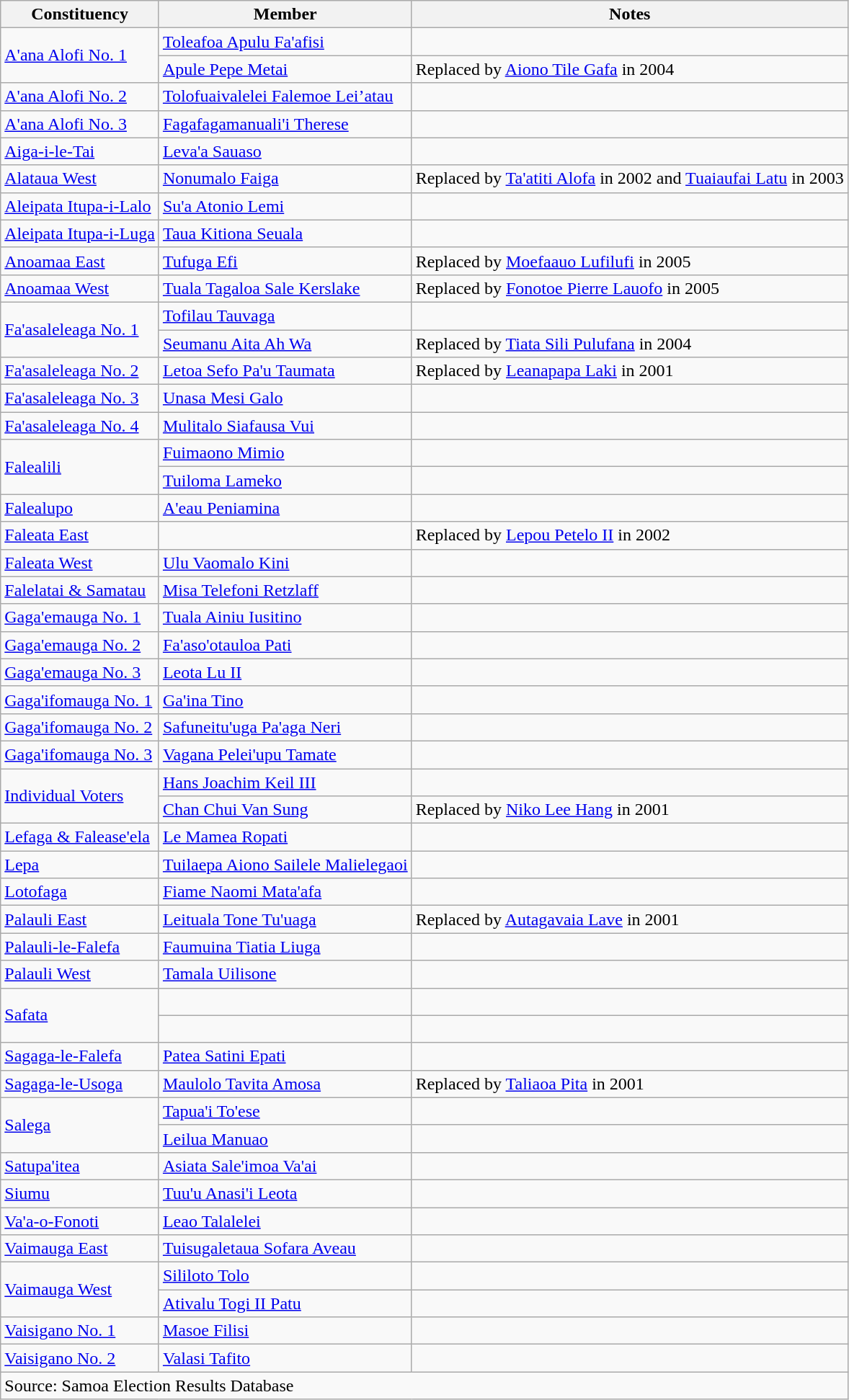<table class="wikitable sortable">
<tr>
<th>Constituency</th>
<th>Member</th>
<th>Notes</th>
</tr>
<tr>
<td rowspan=2><a href='#'>A'ana Alofi No. 1</a></td>
<td><a href='#'>Toleafoa Apulu Fa'afisi</a></td>
<td></td>
</tr>
<tr>
<td><a href='#'>Apule Pepe Metai</a></td>
<td>Replaced by <a href='#'>Aiono Tile Gafa</a> in 2004</td>
</tr>
<tr>
<td><a href='#'>A'ana Alofi No. 2</a></td>
<td><a href='#'>Tolofuaivalelei Falemoe Lei’atau</a></td>
<td></td>
</tr>
<tr>
<td><a href='#'>A'ana Alofi No. 3</a></td>
<td><a href='#'>Fagafagamanuali'i Therese</a></td>
<td></td>
</tr>
<tr>
<td><a href='#'>Aiga-i-le-Tai</a></td>
<td><a href='#'>Leva'a Sauaso</a></td>
<td></td>
</tr>
<tr>
<td><a href='#'>Alataua West</a></td>
<td><a href='#'>Nonumalo Faiga</a></td>
<td>Replaced by <a href='#'>Ta'atiti Alofa</a> in 2002 and <a href='#'>Tuaiaufai Latu</a> in 2003</td>
</tr>
<tr>
<td><a href='#'>Aleipata Itupa-i-Lalo</a></td>
<td><a href='#'>Su'a Atonio Lemi</a></td>
<td></td>
</tr>
<tr>
<td><a href='#'>Aleipata Itupa-i-Luga</a></td>
<td><a href='#'>Taua Kitiona Seuala</a></td>
<td></td>
</tr>
<tr>
<td><a href='#'>Anoamaa East</a></td>
<td><a href='#'>Tufuga Efi</a></td>
<td>Replaced by <a href='#'>Moefaauo Lufilufi</a> in 2005</td>
</tr>
<tr>
<td><a href='#'>Anoamaa West</a></td>
<td><a href='#'>Tuala Tagaloa Sale Kerslake</a></td>
<td>Replaced by <a href='#'>Fonotoe Pierre Lauofo</a> in 2005</td>
</tr>
<tr>
<td rowspan=2><a href='#'>Fa'asaleleaga No. 1</a></td>
<td><a href='#'>Tofilau Tauvaga</a></td>
<td></td>
</tr>
<tr>
<td><a href='#'>Seumanu Aita Ah Wa</a></td>
<td>Replaced by <a href='#'>Tiata Sili Pulufana</a> in 2004</td>
</tr>
<tr>
<td><a href='#'>Fa'asaleleaga No. 2</a></td>
<td><a href='#'>Letoa Sefo Pa'u Taumata</a></td>
<td>Replaced by <a href='#'>Leanapapa Laki</a> in 2001</td>
</tr>
<tr>
<td><a href='#'>Fa'asaleleaga No. 3</a></td>
<td><a href='#'>Unasa Mesi Galo</a></td>
<td></td>
</tr>
<tr>
<td><a href='#'>Fa'asaleleaga No. 4</a></td>
<td><a href='#'>Mulitalo Siafausa Vui</a></td>
<td></td>
</tr>
<tr>
<td rowspan=2><a href='#'>Falealili</a></td>
<td><a href='#'>Fuimaono Mimio</a></td>
<td></td>
</tr>
<tr>
<td><a href='#'>Tuiloma Lameko</a></td>
<td></td>
</tr>
<tr>
<td><a href='#'>Falealupo</a></td>
<td><a href='#'>A'eau Peniamina</a></td>
<td></td>
</tr>
<tr>
<td><a href='#'>Faleata East</a></td>
<td></td>
<td>Replaced by <a href='#'>Lepou Petelo II</a> in 2002</td>
</tr>
<tr>
<td><a href='#'>Faleata West</a></td>
<td><a href='#'>Ulu Vaomalo Kini</a></td>
<td></td>
</tr>
<tr>
<td><a href='#'>Falelatai & Samatau</a></td>
<td><a href='#'>Misa Telefoni Retzlaff</a></td>
<td></td>
</tr>
<tr>
<td><a href='#'>Gaga'emauga No. 1</a></td>
<td><a href='#'>Tuala Ainiu Iusitino</a></td>
<td></td>
</tr>
<tr>
<td><a href='#'>Gaga'emauga No. 2</a></td>
<td><a href='#'>Fa'aso'otauloa Pati</a></td>
<td></td>
</tr>
<tr>
<td><a href='#'>Gaga'emauga No. 3</a></td>
<td><a href='#'>Leota Lu II</a></td>
<td></td>
</tr>
<tr>
<td><a href='#'>Gaga'ifomauga No. 1</a></td>
<td><a href='#'>Ga'ina Tino</a></td>
<td></td>
</tr>
<tr>
<td><a href='#'>Gaga'ifomauga No. 2</a></td>
<td><a href='#'>Safuneitu'uga Pa'aga Neri</a></td>
<td></td>
</tr>
<tr>
<td><a href='#'>Gaga'ifomauga No. 3</a></td>
<td><a href='#'>Vagana Pelei'upu Tamate</a></td>
<td></td>
</tr>
<tr>
<td rowspan=2><a href='#'>Individual Voters</a></td>
<td><a href='#'>Hans Joachim Keil III</a></td>
<td></td>
</tr>
<tr>
<td><a href='#'>Chan Chui Van Sung</a></td>
<td>Replaced by <a href='#'>Niko Lee Hang</a> in 2001</td>
</tr>
<tr>
<td><a href='#'>Lefaga & Falease'ela</a></td>
<td><a href='#'>Le Mamea Ropati</a></td>
<td></td>
</tr>
<tr>
<td><a href='#'>Lepa</a></td>
<td><a href='#'>Tuilaepa Aiono Sailele Malielegaoi</a></td>
<td></td>
</tr>
<tr>
<td><a href='#'>Lotofaga</a></td>
<td><a href='#'>Fiame Naomi Mata'afa</a></td>
<td></td>
</tr>
<tr>
<td><a href='#'>Palauli East</a></td>
<td><a href='#'>Leituala Tone Tu'uaga</a></td>
<td>Replaced by <a href='#'>Autagavaia Lave</a> in 2001</td>
</tr>
<tr>
<td><a href='#'>Palauli-le-Falefa</a></td>
<td><a href='#'>Faumuina Tiatia Liuga</a></td>
<td></td>
</tr>
<tr>
<td><a href='#'>Palauli West</a></td>
<td><a href='#'>Tamala Uilisone</a></td>
<td></td>
</tr>
<tr>
<td rowspan=2><a href='#'>Safata</a></td>
<td> </td>
<td></td>
</tr>
<tr>
<td> </td>
<td></td>
</tr>
<tr>
<td><a href='#'>Sagaga-le-Falefa</a></td>
<td><a href='#'>Patea Satini Epati</a></td>
<td></td>
</tr>
<tr>
<td><a href='#'>Sagaga-le-Usoga</a></td>
<td><a href='#'>Maulolo Tavita Amosa</a></td>
<td>Replaced by <a href='#'>Taliaoa Pita</a> in 2001</td>
</tr>
<tr>
<td rowspan=2><a href='#'>Salega</a></td>
<td><a href='#'>Tapua'i To'ese</a></td>
<td></td>
</tr>
<tr>
<td><a href='#'>Leilua Manuao</a></td>
<td></td>
</tr>
<tr>
<td><a href='#'>Satupa'itea</a></td>
<td><a href='#'>Asiata Sale'imoa Va'ai</a></td>
<td></td>
</tr>
<tr>
<td><a href='#'>Siumu</a></td>
<td><a href='#'>Tuu'u Anasi'i Leota</a></td>
<td></td>
</tr>
<tr>
<td><a href='#'>Va'a-o-Fonoti</a></td>
<td><a href='#'>Leao Talalelei</a></td>
<td></td>
</tr>
<tr>
<td><a href='#'>Vaimauga East</a></td>
<td><a href='#'>Tuisugaletaua Sofara Aveau</a></td>
<td></td>
</tr>
<tr>
<td rowspan=2><a href='#'>Vaimauga West</a></td>
<td><a href='#'>Sililoto Tolo</a></td>
<td></td>
</tr>
<tr>
<td><a href='#'>Ativalu Togi II Patu</a></td>
<td></td>
</tr>
<tr>
<td><a href='#'>Vaisigano No. 1</a></td>
<td><a href='#'>Masoe Filisi</a></td>
<td></td>
</tr>
<tr>
<td><a href='#'>Vaisigano No. 2</a></td>
<td><a href='#'>Valasi Tafito</a></td>
<td></td>
</tr>
<tr class=sortbottom>
<td colspan=3>Source: Samoa Election Results Database</td>
</tr>
</table>
